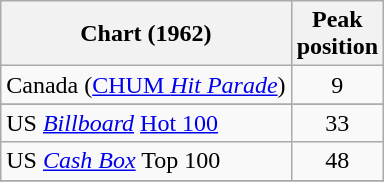<table class="wikitable sortable">
<tr>
<th>Chart (1962)</th>
<th>Peak<br>position</th>
</tr>
<tr>
<td>Canada (<a href='#'>CHUM <em>Hit Parade</em></a>)</td>
<td style="text-align:center;">9</td>
</tr>
<tr>
</tr>
<tr>
</tr>
<tr>
<td>US <em><a href='#'>Billboard</a></em> <a href='#'>Hot 100</a></td>
<td style="text-align:center;">33</td>
</tr>
<tr>
<td>US <a href='#'><em>Cash Box</em></a> Top 100</td>
<td align="center">48</td>
</tr>
<tr>
</tr>
</table>
